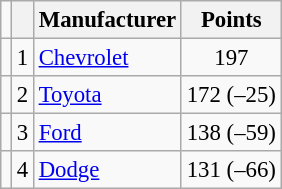<table class="wikitable" style="font-size: 95%;">
<tr>
<td></td>
<th></th>
<th>Manufacturer</th>
<th>Points</th>
</tr>
<tr>
<td align="left"></td>
<td style="text-align:center;">1</td>
<td><a href='#'>Chevrolet</a></td>
<td style="text-align:center;">197</td>
</tr>
<tr>
<td align="left"></td>
<td style="text-align:center;">2</td>
<td><a href='#'>Toyota</a></td>
<td style="text-align:left;">172 (–25)</td>
</tr>
<tr>
<td align="left"></td>
<td style="text-align:center;">3</td>
<td><a href='#'>Ford</a></td>
<td style="text-align:left;">138 (–59)</td>
</tr>
<tr>
<td align="left"></td>
<td style="text-align:center;">4</td>
<td><a href='#'>Dodge</a></td>
<td style="text-align:left;">131 (–66)</td>
</tr>
</table>
